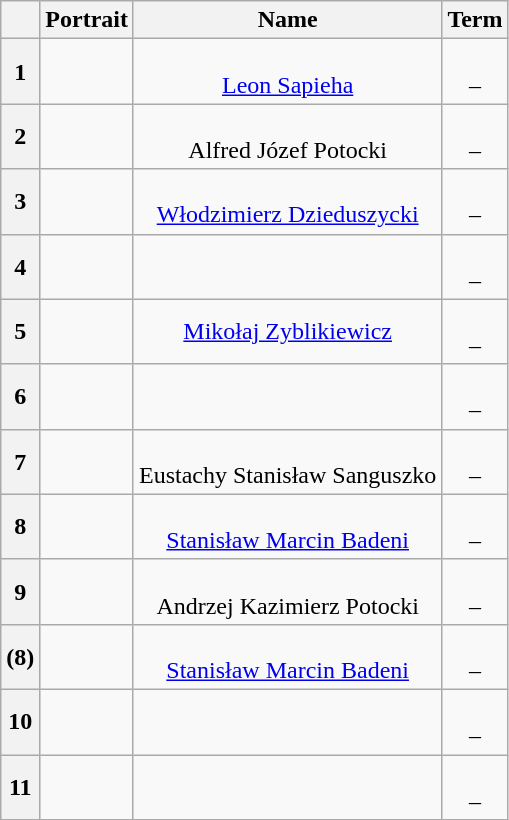<table class="wikitable sortable sticky-header" style=text-align:center;>
<tr>
<th scope=col></th>
<th scope=col class=unsortable>Portrait</th>
<th scope=col>Name<br></th>
<th scope=col class=unsortable>Term</th>
</tr>
<tr>
<th scope=row>1</th>
<td></td>
<td data-sort-value="Sapieha, Leon"><br><a href='#'>Leon Sapieha</a><br></td>
<td><br>–<br></td>
</tr>
<tr>
<th scope=row>2</th>
<td></td>
<td data-sort-value="Potocki, Alfred Józef"><br>Alfred Józef Potocki<br></td>
<td><br>–<br></td>
</tr>
<tr>
<th scope=row>3</th>
<td></td>
<td data-sort-value="Dzieduszycki, Włodzimierz"><br><a href='#'>Włodzimierz Dzieduszycki</a><br></td>
<td><br>–<br></td>
</tr>
<tr>
<th scope=row>4</th>
<td></td>
<td data-sort-value="Wodzicki, Ludwik"><br><br></td>
<td><br>–<br></td>
</tr>
<tr>
<th scope=row>5</th>
<td></td>
<td data-sort-value="Zyblikiewicz, Mikołaj"><a href='#'>Mikołaj Zyblikiewicz</a><br></td>
<td><br>–<br></td>
</tr>
<tr>
<th scope=row>6</th>
<td></td>
<td data-sort-value="Tarnowski, Jan Dzierżysław"><br><br></td>
<td><br>–<br></td>
</tr>
<tr>
<th scope=row>7</th>
<td></td>
<td data-sort-value="Sanguszko, Eustachy Stanisław"><br>Eustachy Stanisław Sanguszko<br></td>
<td><br>–<br></td>
</tr>
<tr>
<th scope=row>8</th>
<td></td>
<td data-sort-value="Badeni, Stanisław Marcin"><br><a href='#'>Stanisław Marcin Badeni</a><br></td>
<td><br>–<br></td>
</tr>
<tr>
<th scope=row>9</th>
<td></td>
<td data-sort-value="Potocki, Andrzej Kazimierz"><br>Andrzej Kazimierz Potocki<br></td>
<td><br>–<br></td>
</tr>
<tr>
<th scope=row>(8)</th>
<td></td>
<td data-sort-value="Badeni, Stanisław Marcin"><br><a href='#'>Stanisław Marcin Badeni</a><br></td>
<td><br>–<br></td>
</tr>
<tr>
<th scope=row>10</th>
<td></td>
<td data-sort-value="Gołuchowski, Adam"><br></td>
<td><br>–<br></td>
</tr>
<tr>
<th scope=row>11</th>
<td></td>
<td data-sort-value="Niezabitowski, Stanisław"><br></td>
<td><br>–<br></td>
</tr>
</table>
